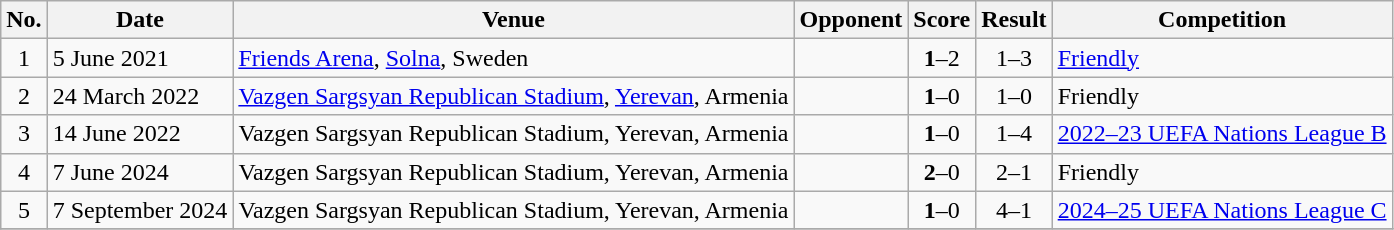<table class="wikitable sortable">
<tr>
<th scope="col">No.</th>
<th scope="col">Date</th>
<th scope="col">Venue</th>
<th scope="col">Opponent</th>
<th scope="col">Score</th>
<th scope="col">Result</th>
<th scope="col">Competition</th>
</tr>
<tr>
<td style="text-align:center">1</td>
<td>5 June 2021</td>
<td><a href='#'>Friends Arena</a>, <a href='#'>Solna</a>, Sweden</td>
<td></td>
<td style="text-align:center"><strong>1</strong>–2</td>
<td style="text-align:center">1–3</td>
<td><a href='#'>Friendly</a></td>
</tr>
<tr>
<td style="text-align:center">2</td>
<td>24 March 2022</td>
<td><a href='#'>Vazgen Sargsyan Republican Stadium</a>, <a href='#'>Yerevan</a>, Armenia</td>
<td></td>
<td style="text-align:center"><strong>1</strong>–0</td>
<td style="text-align:center">1–0</td>
<td>Friendly</td>
</tr>
<tr>
<td style="text-align:center">3</td>
<td>14 June 2022</td>
<td>Vazgen Sargsyan Republican Stadium, Yerevan, Armenia</td>
<td></td>
<td style="text-align:center"><strong>1</strong>–0</td>
<td style="text-align:center">1–4</td>
<td><a href='#'>2022–23 UEFA Nations League B</a></td>
</tr>
<tr>
<td style="text-align:center">4</td>
<td>7 June 2024</td>
<td>Vazgen Sargsyan Republican Stadium, Yerevan, Armenia</td>
<td></td>
<td style="text-align:center"><strong>2</strong>–0</td>
<td style="text-align:center">2–1</td>
<td>Friendly</td>
</tr>
<tr>
<td style="text-align:center">5</td>
<td>7 September 2024</td>
<td>Vazgen Sargsyan Republican Stadium, Yerevan, Armenia</td>
<td></td>
<td style="text-align:center"><strong>1</strong>–0</td>
<td style="text-align:center">4–1</td>
<td><a href='#'>2024–25 UEFA Nations League C</a></td>
</tr>
<tr>
</tr>
</table>
